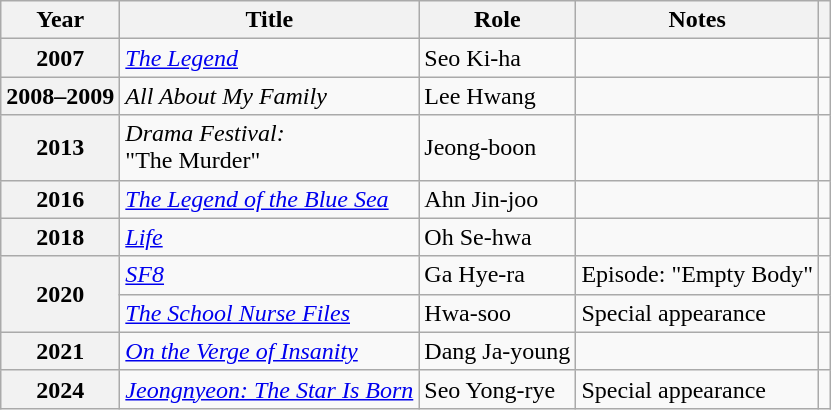<table class="wikitable sortable plainrowheaders">
<tr>
<th scope="col">Year</th>
<th scope="col">Title</th>
<th scope="col">Role</th>
<th scope="col">Notes</th>
<th scope="col" class="unsortable"></th>
</tr>
<tr>
<th scope="row">2007</th>
<td><em><a href='#'>The Legend</a></em></td>
<td>Seo Ki-ha</td>
<td></td>
<td></td>
</tr>
<tr>
<th scope="row">2008–2009</th>
<td><em>All About My Family</em></td>
<td>Lee Hwang</td>
<td></td>
<td></td>
</tr>
<tr>
<th scope="row">2013</th>
<td><em>Drama Festival:</em><br>"The Murder"</td>
<td>Jeong-boon</td>
<td></td>
<td></td>
</tr>
<tr>
<th scope="row">2016</th>
<td><em><a href='#'>The Legend of the Blue Sea</a></em></td>
<td>Ahn Jin-joo</td>
<td></td>
<td></td>
</tr>
<tr>
<th scope="row">2018</th>
<td><em><a href='#'>Life</a></em></td>
<td>Oh Se-hwa</td>
<td></td>
<td></td>
</tr>
<tr>
<th scope="row" rowspan="2">2020</th>
<td><em><a href='#'>SF8</a></em></td>
<td>Ga Hye-ra</td>
<td>Episode: "Empty Body"</td>
<td></td>
</tr>
<tr>
<td><em><a href='#'>The School Nurse Files</a></em></td>
<td>Hwa-soo</td>
<td>Special appearance</td>
<td></td>
</tr>
<tr>
<th scope="row">2021</th>
<td><em><a href='#'>On the Verge of Insanity</a></em></td>
<td>Dang Ja-young</td>
<td></td>
<td></td>
</tr>
<tr>
<th scope="row">2024</th>
<td><em><a href='#'>Jeongnyeon: The Star Is Born</a></em></td>
<td>Seo Yong-rye</td>
<td>Special appearance</td>
<td></td>
</tr>
</table>
